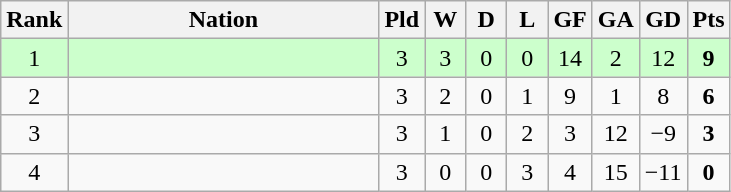<table class="wikitable" style="text-align: center;">
<tr>
<th width=5>Rank</th>
<th width=200>Nation</th>
<th width=20>Pld</th>
<th width=20>W</th>
<th width=20>D</th>
<th width=20>L</th>
<th width=20>GF</th>
<th width=20>GA</th>
<th width=20>GD</th>
<th width=20>Pts</th>
</tr>
<tr style="background:#ccffcc">
<td>1</td>
<td style="text-align:left"></td>
<td>3</td>
<td>3</td>
<td>0</td>
<td>0</td>
<td>14</td>
<td>2</td>
<td>12</td>
<td><strong>9</strong></td>
</tr>
<tr>
<td>2</td>
<td style="text-align:left"></td>
<td>3</td>
<td>2</td>
<td>0</td>
<td>1</td>
<td>9</td>
<td>1</td>
<td>8</td>
<td><strong>6</strong></td>
</tr>
<tr>
<td>3</td>
<td style="text-align:left"></td>
<td>3</td>
<td>1</td>
<td>0</td>
<td>2</td>
<td>3</td>
<td>12</td>
<td>−9</td>
<td><strong>3</strong></td>
</tr>
<tr>
<td>4</td>
<td style="text-align:left"></td>
<td>3</td>
<td>0</td>
<td>0</td>
<td>3</td>
<td>4</td>
<td>15</td>
<td>−11</td>
<td><strong>0</strong></td>
</tr>
</table>
